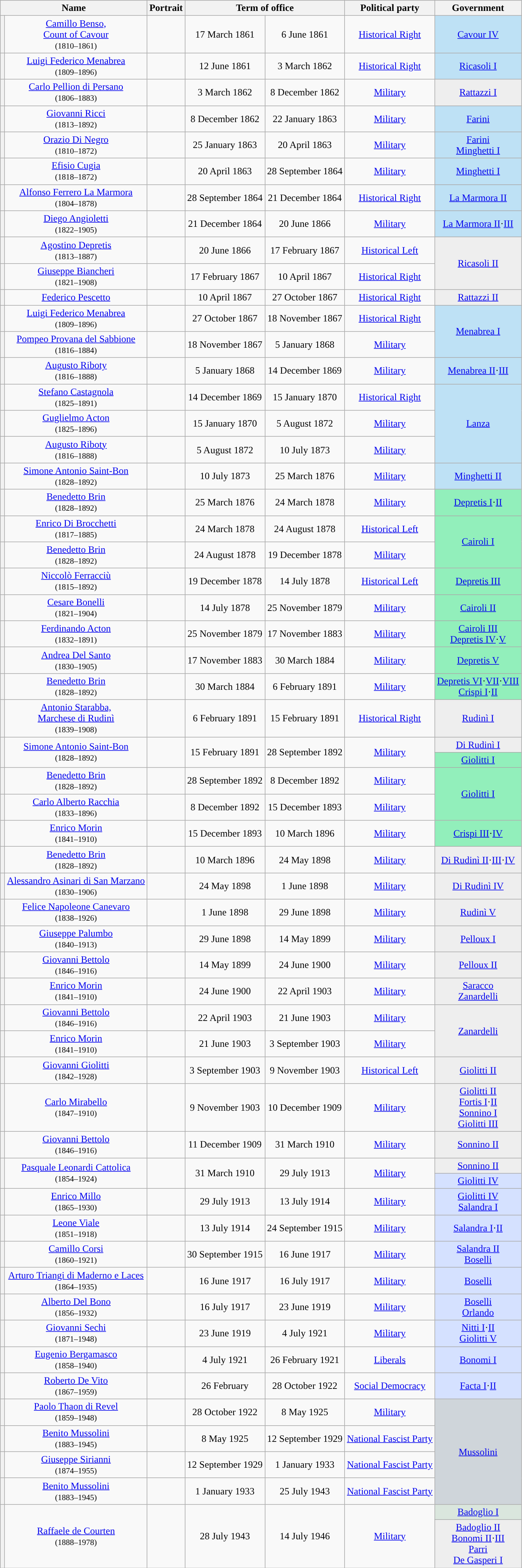<table class="wikitable" style="text-align:center">
<tr>
<th colspan=2>Name<br></th>
<th>Portrait</th>
<th colspan=2>Term of office</th>
<th>Political party</th>
<th>Government</th>
</tr>
<tr>
<th style="background:"></th>
<td><a href='#'>Camillo Benso,<br>Count of Cavour</a><br><small>(1810–1861)</small></td>
<td></td>
<td>17 March 1861</td>
<td>6 June 1861</td>
<td><a href='#'>Historical Right</a></td>
<td bgcolor=#BEE1F5><a href='#'>Cavour IV</a></td>
</tr>
<tr>
<th style="background:"></th>
<td><a href='#'>Luigi Federico Menabrea</a><br><small>(1809–1896)</small></td>
<td></td>
<td>12 June 1861</td>
<td>3 March 1862</td>
<td><a href='#'>Historical Right</a></td>
<td bgcolor=#BEE1F5><a href='#'>Ricasoli I</a></td>
</tr>
<tr>
<th style="background:"></th>
<td><a href='#'>Carlo Pellion di Persano</a><br><small>(1806–1883)</small></td>
<td></td>
<td>3 March 1862</td>
<td>8 December 1862</td>
<td><a href='#'>Military</a></td>
<td bgcolor=#EEEEEE><a href='#'>Rattazzi I</a></td>
</tr>
<tr>
<th style="background:"></th>
<td><a href='#'>Giovanni Ricci</a><br><small>(1813–1892)</small></td>
<td></td>
<td>8 December 1862</td>
<td>22 January 1863</td>
<td><a href='#'>Military</a></td>
<td bgcolor=#BEE1F5><a href='#'>Farini</a></td>
</tr>
<tr>
<th style="background:"></th>
<td><a href='#'>Orazio Di Negro</a><br><small>(1810–1872)</small></td>
<td></td>
<td>25 January 1863</td>
<td>20 April 1863</td>
<td><a href='#'>Military</a></td>
<td bgcolor=#BEE1F5><a href='#'>Farini</a><br><a href='#'>Minghetti I</a></td>
</tr>
<tr>
<th style="background:"></th>
<td><a href='#'>Efisio Cugia</a><br><small>(1818–1872)</small></td>
<td></td>
<td>20 April 1863</td>
<td>28 September 1864</td>
<td><a href='#'>Military</a></td>
<td bgcolor=#BEE1F5><a href='#'>Minghetti I</a></td>
</tr>
<tr>
<th style="background:"></th>
<td><a href='#'>Alfonso Ferrero La Marmora</a><br><small>(1804–1878)</small></td>
<td></td>
<td>28 September 1864</td>
<td>21 December 1864</td>
<td><a href='#'>Historical Right</a></td>
<td bgcolor=#BEE1F5><a href='#'>La Marmora II</a></td>
</tr>
<tr>
<th style="background:"></th>
<td><a href='#'>Diego Angioletti</a><br><small>(1822–1905)</small></td>
<td></td>
<td>21 December 1864</td>
<td>20 June 1866</td>
<td><a href='#'>Military</a></td>
<td bgcolor=#BEE1F5><a href='#'>La Marmora II</a>·<a href='#'>III</a></td>
</tr>
<tr>
<th style="background:"></th>
<td><a href='#'>Agostino Depretis</a><br><small>(1813–1887)</small></td>
<td></td>
<td>20 June 1866</td>
<td>17 February 1867</td>
<td><a href='#'>Historical Left</a></td>
<td rowspan=2 bgcolor=#EEEEEE><a href='#'>Ricasoli II</a></td>
</tr>
<tr>
<th style="background:"></th>
<td><a href='#'>Giuseppe Biancheri</a><br><small>(1821–1908)</small></td>
<td></td>
<td>17 February 1867</td>
<td>10 April 1867</td>
<td><a href='#'>Historical Right</a></td>
</tr>
<tr>
<th style="background:"></th>
<td><a href='#'>Federico Pescetto</a><br></td>
<td></td>
<td>10 April 1867</td>
<td>27 October 1867</td>
<td><a href='#'>Historical Right</a></td>
<td bgcolor=#EEEEEE><a href='#'>Rattazzi II</a></td>
</tr>
<tr>
<th style="background:"></th>
<td><a href='#'>Luigi Federico Menabrea</a><br><small>(1809–1896)</small></td>
<td></td>
<td>27 October 1867</td>
<td>18 November 1867</td>
<td><a href='#'>Historical Right</a></td>
<td rowspan=2 bgcolor=#BEE1F5><a href='#'>Menabrea I</a></td>
</tr>
<tr>
<th style="background:"></th>
<td><a href='#'>Pompeo Provana del Sabbione</a><br><small>(1816–1884)</small></td>
<td></td>
<td>18 November 1867</td>
<td>5 January 1868</td>
<td><a href='#'>Military</a></td>
</tr>
<tr>
<th style="background:"></th>
<td><a href='#'>Augusto Riboty</a><br><small>(1816–1888)</small></td>
<td></td>
<td>5 January 1868</td>
<td>14 December 1869</td>
<td><a href='#'>Military</a></td>
<td bgcolor=#BEE1F5><a href='#'>Menabrea II</a>·<a href='#'>III</a></td>
</tr>
<tr>
<th style="background:"></th>
<td><a href='#'>Stefano Castagnola</a><br><small>(1825–1891)</small></td>
<td></td>
<td>14 December 1869</td>
<td>15 January 1870</td>
<td><a href='#'>Historical Right</a></td>
<td rowspan=3 bgcolor=#BEE1F5><a href='#'>Lanza</a></td>
</tr>
<tr>
<th style="background:"></th>
<td><a href='#'>Guglielmo Acton</a><br><small>(1825–1896)</small></td>
<td></td>
<td>15 January 1870</td>
<td>5 August 1872</td>
<td><a href='#'>Military</a></td>
</tr>
<tr>
<th style="background:"></th>
<td><a href='#'>Augusto Riboty</a><br><small>(1816–1888)</small></td>
<td></td>
<td>5 August 1872</td>
<td>10 July 1873</td>
<td><a href='#'>Military</a></td>
</tr>
<tr>
<th style="background:"></th>
<td><a href='#'>Simone Antonio Saint-Bon</a><br><small>(1828–1892)</small></td>
<td></td>
<td>10 July 1873</td>
<td>25 March 1876</td>
<td><a href='#'>Military</a></td>
<td bgcolor=#BEE1F5><a href='#'>Minghetti II</a></td>
</tr>
<tr>
<th style="background:"></th>
<td><a href='#'>Benedetto Brin</a><br><small>(1828–1892)</small></td>
<td></td>
<td>25 March 1876</td>
<td>24 March 1878</td>
<td><a href='#'>Military</a></td>
<td bgcolor=#92EFBB><a href='#'>Depretis I</a>·<a href='#'>II</a></td>
</tr>
<tr>
<th style="background:"></th>
<td><a href='#'>Enrico Di Brocchetti</a><br><small>(1817–1885)</small></td>
<td></td>
<td>24 March 1878</td>
<td>24 August 1878</td>
<td><a href='#'>Historical Left</a></td>
<td rowspan=2 bgcolor=#92EFBB><a href='#'>Cairoli I</a></td>
</tr>
<tr>
<th style="background:"></th>
<td><a href='#'>Benedetto Brin</a><br><small>(1828–1892)</small></td>
<td></td>
<td>24 August 1878</td>
<td>19 December 1878</td>
<td><a href='#'>Military</a></td>
</tr>
<tr>
<th style="background:"></th>
<td><a href='#'>Niccolò Ferracciù</a><br><small>(1815–1892)</small></td>
<td></td>
<td>19 December 1878</td>
<td>14 July 1878</td>
<td><a href='#'>Historical Left</a></td>
<td bgcolor=#92EFBB><a href='#'>Depretis III</a></td>
</tr>
<tr>
<th style="background:"></th>
<td><a href='#'>Cesare Bonelli</a><br><small>(1821–1904)</small></td>
<td></td>
<td>14 July 1878</td>
<td>25 November 1879</td>
<td><a href='#'>Military</a></td>
<td bgcolor=#92EFBB><a href='#'>Cairoli II</a></td>
</tr>
<tr>
<th style="background:"></th>
<td><a href='#'>Ferdinando Acton</a><br><small>(1832–1891)</small></td>
<td></td>
<td>25 November 1879</td>
<td>17 November 1883</td>
<td><a href='#'>Military</a></td>
<td bgcolor=#92EFBB><a href='#'>Cairoli III</a><br><a href='#'>Depretis IV</a>·<a href='#'>V</a></td>
</tr>
<tr>
<th style="background:"></th>
<td><a href='#'>Andrea Del Santo</a><br><small>(1830–1905)</small></td>
<td></td>
<td>17 November 1883</td>
<td>30 March 1884</td>
<td><a href='#'>Military</a></td>
<td bgcolor=#92EFBB><a href='#'>Depretis V</a></td>
</tr>
<tr>
<th style="background:"></th>
<td><a href='#'>Benedetto Brin</a><br><small>(1828–1892)</small></td>
<td></td>
<td>30 March 1884</td>
<td>6 February 1891</td>
<td><a href='#'>Military</a></td>
<td bgcolor=#92EFBB><a href='#'>Depretis VI</a>·<a href='#'>VII</a>·<a href='#'>VIII</a><br><a href='#'>Crispi I</a>·<a href='#'>II</a></td>
</tr>
<tr>
<th style="background:"></th>
<td><a href='#'>Antonio Starabba,<br>Marchese di Rudinì</a><br><small>(1839–1908)</small></td>
<td></td>
<td>6 February 1891</td>
<td>15 February 1891</td>
<td><a href='#'>Historical Right</a></td>
<td bgcolor=#EEEEEE><a href='#'>Rudinì I</a></td>
</tr>
<tr>
<th rowspan=2 style="background:"></th>
<td rowspan=2><a href='#'>Simone Antonio Saint-Bon</a><br><small>(1828–1892)</small></td>
<td rowspan=2></td>
<td rowspan=2>15 February 1891</td>
<td rowspan=2>28 September 1892</td>
<td rowspan=2><a href='#'>Military</a></td>
<td bgcolor=#EEEEEE><a href='#'>Di Rudinì I</a></td>
</tr>
<tr>
<td bgcolor=#92EFBB><a href='#'>Giolitti I</a></td>
</tr>
<tr>
<th style="background:"></th>
<td><a href='#'>Benedetto Brin</a><br><small>(1828–1892)</small></td>
<td></td>
<td>28 September 1892</td>
<td>8 December 1892</td>
<td><a href='#'>Military</a></td>
<td rowspan=2 bgcolor=#92EFBB><a href='#'>Giolitti I</a></td>
</tr>
<tr>
<th style="background:"></th>
<td><a href='#'>Carlo Alberto Racchia</a><br><small>(1833–1896)</small></td>
<td></td>
<td>8 December 1892</td>
<td>15 December 1893</td>
<td><a href='#'>Military</a></td>
</tr>
<tr>
<th style="background:"></th>
<td><a href='#'>Enrico Morin</a><br><small>(1841–1910)</small></td>
<td></td>
<td>15 December 1893</td>
<td>10 March 1896</td>
<td><a href='#'>Military</a></td>
<td bgcolor=#92EFBB><a href='#'>Crispi III</a>·<a href='#'>IV</a></td>
</tr>
<tr>
<th style="background:"></th>
<td><a href='#'>Benedetto Brin</a><br><small>(1828–1892)</small></td>
<td></td>
<td>10 March 1896</td>
<td>24 May 1898</td>
<td><a href='#'>Military</a></td>
<td bgcolor=#EEEEEE><a href='#'>Di Rudinì II</a>·<a href='#'>III</a>·<a href='#'>IV</a></td>
</tr>
<tr>
<th style="background:"></th>
<td><a href='#'>Alessandro Asinari di San Marzano</a><br><small>(1830–1906)</small></td>
<td></td>
<td>24 May 1898</td>
<td>1 June 1898</td>
<td><a href='#'>Military</a></td>
<td bgcolor=#EEEEEE><a href='#'>Di Rudinì IV</a></td>
</tr>
<tr>
<th style="background:"></th>
<td><a href='#'>Felice Napoleone Canevaro</a><br><small>(1838–1926)</small></td>
<td></td>
<td>1 June 1898</td>
<td>29 June 1898</td>
<td><a href='#'>Military</a></td>
<td bgcolor=#EEEEEE><a href='#'>Rudinì V</a></td>
</tr>
<tr>
<th style="background:"></th>
<td><a href='#'>Giuseppe Palumbo</a><br><small>(1840–1913)</small></td>
<td></td>
<td>29 June 1898</td>
<td>14 May 1899</td>
<td><a href='#'>Military</a></td>
<td bgcolor=#EEEEEE><a href='#'>Pelloux I</a></td>
</tr>
<tr>
<th style="background:"></th>
<td><a href='#'>Giovanni Bettolo</a><br><small>(1846–1916)</small></td>
<td></td>
<td>14 May 1899</td>
<td>24 June 1900</td>
<td><a href='#'>Military</a></td>
<td bgcolor=#EEEEEE><a href='#'>Pelloux II</a></td>
</tr>
<tr>
<th style="background:"></th>
<td><a href='#'>Enrico Morin</a><br><small>(1841–1910)</small></td>
<td></td>
<td>24 June 1900</td>
<td>22 April 1903</td>
<td><a href='#'>Military</a></td>
<td bgcolor=#EEEEEE><a href='#'>Saracco</a><br><a href='#'>Zanardelli</a></td>
</tr>
<tr>
<th style="background:"></th>
<td><a href='#'>Giovanni Bettolo</a><br><small>(1846–1916)</small></td>
<td></td>
<td>22 April 1903</td>
<td>21 June 1903</td>
<td><a href='#'>Military</a></td>
<td rowspan=2 bgcolor=#EEEEEE><a href='#'>Zanardelli</a></td>
</tr>
<tr>
<th style="background:"></th>
<td><a href='#'>Enrico Morin</a><br><small>(1841–1910)</small></td>
<td></td>
<td>21 June 1903</td>
<td>3 September 1903</td>
<td><a href='#'>Military</a></td>
</tr>
<tr>
<th style="background:"></th>
<td><a href='#'>Giovanni Giolitti</a><br><small>(1842–1928)</small></td>
<td></td>
<td>3 September 1903</td>
<td>9 November 1903</td>
<td><a href='#'>Historical Left</a></td>
<td bgcolor=#EEEEEE><a href='#'>Giolitti II</a></td>
</tr>
<tr>
<th style="background:"></th>
<td><a href='#'>Carlo Mirabello</a><br><small>(1847–1910)</small></td>
<td></td>
<td>9 November 1903</td>
<td>10 December 1909</td>
<td><a href='#'>Military</a></td>
<td bgcolor=#EEEEEE><a href='#'>Giolitti II</a><br><a href='#'>Fortis I</a>·<a href='#'>II</a><br><a href='#'>Sonnino I</a><br><a href='#'>Giolitti III</a></td>
</tr>
<tr>
<th style="background:"></th>
<td><a href='#'>Giovanni Bettolo</a><br><small>(1846–1916)</small></td>
<td></td>
<td>11 December 1909</td>
<td>31 March 1910</td>
<td><a href='#'>Military</a></td>
<td bgcolor=#EEEEEE><a href='#'>Sonnino II</a></td>
</tr>
<tr>
<th rowspan=2 style="background:"></th>
<td rowspan=2><a href='#'>Pasquale Leonardi Cattolica</a><br><small>(1854–1924)</small></td>
<td rowspan=2></td>
<td rowspan=2>31 March 1910</td>
<td rowspan=2>29 July 1913</td>
<td rowspan=2><a href='#'>Military</a></td>
<td bgcolor=#EEEEEE><a href='#'>Sonnino II</a></td>
</tr>
<tr>
<td bgcolor=#D5E1FF><a href='#'>Giolitti IV</a></td>
</tr>
<tr>
<th style="background:"></th>
<td><a href='#'>Enrico Millo</a><br><small>(1865–1930)</small></td>
<td></td>
<td>29 July 1913</td>
<td>13 July 1914</td>
<td><a href='#'>Military</a></td>
<td bgcolor=#D5E1FF><a href='#'>Giolitti IV</a><br><a href='#'>Salandra I</a></td>
</tr>
<tr>
<th style="background:"></th>
<td><a href='#'>Leone Viale</a><br><small>(1851–1918)</small></td>
<td></td>
<td>13 July 1914</td>
<td>24 September 1915</td>
<td><a href='#'>Military</a></td>
<td bgcolor=#D5E1FF><a href='#'>Salandra I</a>·<a href='#'>II</a></td>
</tr>
<tr>
<th style="background:"></th>
<td><a href='#'>Camillo Corsi</a><br><small>(1860–1921)</small></td>
<td></td>
<td>30 September 1915</td>
<td>16 June 1917</td>
<td><a href='#'>Military</a></td>
<td bgcolor=#D5E1FF><a href='#'>Salandra II</a><br><a href='#'>Boselli</a></td>
</tr>
<tr>
<th style="background:"></th>
<td><a href='#'>Arturo Triangi di Maderno e Laces</a><br><small>(1864–1935)</small></td>
<td></td>
<td>16 June 1917</td>
<td>16 July 1917</td>
<td><a href='#'>Military</a></td>
<td bgcolor=#D5E1FF><a href='#'>Boselli</a></td>
</tr>
<tr>
<th style="background:"></th>
<td><a href='#'>Alberto Del Bono</a><br><small>(1856–1932)</small></td>
<td></td>
<td>16 July 1917</td>
<td>23 June 1919</td>
<td><a href='#'>Military</a></td>
<td bgcolor=#D5E1FF><a href='#'>Boselli</a><br><a href='#'>Orlando</a></td>
</tr>
<tr>
<th style="background:"></th>
<td><a href='#'>Giovanni Sechi</a><br><small>(1871–1948)</small></td>
<td></td>
<td>23 June 1919</td>
<td>4 July 1921</td>
<td><a href='#'>Military</a></td>
<td bgcolor=#D5E1FF><a href='#'>Nitti I</a>·<a href='#'>II</a><br><a href='#'>Giolitti V</a></td>
</tr>
<tr>
<th style="background:"></th>
<td><a href='#'>Eugenio Bergamasco</a><br><small>(1858–1940)</small></td>
<td></td>
<td>4 July 1921</td>
<td>26 February 1921</td>
<td><a href='#'>Liberals</a></td>
<td bgcolor=#D5E1FF><a href='#'>Bonomi I</a></td>
</tr>
<tr>
<th style="background:"></th>
<td><a href='#'>Roberto De Vito</a><br><small>(1867–1959)</small></td>
<td></td>
<td>26 February</td>
<td>28 October 1922</td>
<td><a href='#'>Social Democracy</a></td>
<td bgcolor=#D5E1FF><a href='#'>Facta I</a>·<a href='#'>II</a></td>
</tr>
<tr>
<th style="background:"></th>
<td><a href='#'>Paolo Thaon di Revel</a><br><small>(1859–1948)</small></td>
<td></td>
<td>28 October 1922</td>
<td>8 May 1925</td>
<td><a href='#'>Military</a></td>
<td rowspan=4 bgcolor=#CFD5DA><a href='#'>Mussolini</a></td>
</tr>
<tr>
<th style="background:"></th>
<td><a href='#'>Benito Mussolini</a><br><small>(1883–1945)</small></td>
<td></td>
<td>8 May 1925</td>
<td>12 September 1929</td>
<td><a href='#'>National Fascist Party</a></td>
</tr>
<tr>
<th style="background:"></th>
<td><a href='#'>Giuseppe Sirianni</a><br><small>(1874–1955)</small></td>
<td></td>
<td>12 September 1929</td>
<td>1 January 1933</td>
<td><a href='#'>National Fascist Party</a></td>
</tr>
<tr>
<th style="background:"></th>
<td><a href='#'>Benito Mussolini</a><br><small>(1883–1945)</small></td>
<td></td>
<td>1 January 1933</td>
<td>25 July 1943</td>
<td><a href='#'>National Fascist Party</a></td>
</tr>
<tr>
<th rowspan=2 style="background:"></th>
<td rowspan=2><a href='#'>Raffaele de Courten</a><br><small>(1888–1978)</small></td>
<td rowspan=2></td>
<td rowspan=2>28 July 1943</td>
<td rowspan=2>14 July 1946</td>
<td rowspan=2><a href='#'>Military</a></td>
<td bgcolor=#DAE6DD><a href='#'>Badoglio I</a></td>
</tr>
<tr>
<td bgcolor=#EEEEEE><a href='#'>Badoglio II</a><br><a href='#'>Bonomi II</a>·<a href='#'>III</a><br><a href='#'>Parri</a><br><a href='#'>De Gasperi I</a></td>
</tr>
</table>
